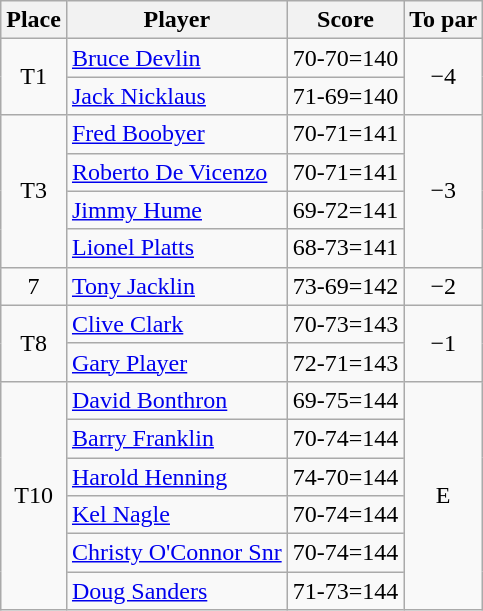<table class="wikitable">
<tr>
<th>Place</th>
<th>Player</th>
<th>Score</th>
<th>To par</th>
</tr>
<tr>
<td rowspan="2" align=center>T1</td>
<td> <a href='#'>Bruce Devlin</a></td>
<td align=center>70-70=140</td>
<td rowspan="2" align=center>−4</td>
</tr>
<tr>
<td> <a href='#'>Jack Nicklaus</a></td>
<td align=center>71-69=140</td>
</tr>
<tr>
<td rowspan="4" align=center>T3</td>
<td> <a href='#'>Fred Boobyer</a></td>
<td align=center>70-71=141</td>
<td rowspan="4" align=center>−3</td>
</tr>
<tr>
<td> <a href='#'>Roberto De Vicenzo</a></td>
<td align=center>70-71=141</td>
</tr>
<tr>
<td> <a href='#'>Jimmy Hume</a></td>
<td align=center>69-72=141</td>
</tr>
<tr>
<td> <a href='#'>Lionel Platts</a></td>
<td align=center>68-73=141</td>
</tr>
<tr>
<td align=center>7</td>
<td> <a href='#'>Tony Jacklin</a></td>
<td align=center>73-69=142</td>
<td align=center>−2</td>
</tr>
<tr>
<td rowspan="2" align=center>T8</td>
<td> <a href='#'>Clive Clark</a></td>
<td align=center>70-73=143</td>
<td rowspan="2" align=center>−1</td>
</tr>
<tr>
<td> <a href='#'>Gary Player</a></td>
<td align=center>72-71=143</td>
</tr>
<tr>
<td rowspan="6" align=center>T10</td>
<td> <a href='#'>David Bonthron</a></td>
<td align=center>69-75=144</td>
<td rowspan="6" align=center>E</td>
</tr>
<tr>
<td> <a href='#'>Barry Franklin</a></td>
<td align=center>70-74=144</td>
</tr>
<tr>
<td> <a href='#'>Harold Henning</a></td>
<td align=center>74-70=144</td>
</tr>
<tr>
<td> <a href='#'>Kel Nagle</a></td>
<td align=center>70-74=144</td>
</tr>
<tr>
<td> <a href='#'>Christy O'Connor Snr</a></td>
<td align=center>70-74=144</td>
</tr>
<tr>
<td> <a href='#'>Doug Sanders</a></td>
<td align=center>71-73=144</td>
</tr>
</table>
